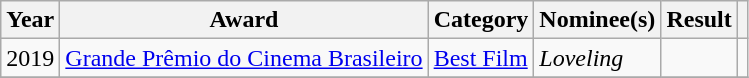<table class="wikitable plainrowheaders">
<tr>
<th scope="col">Year</th>
<th scope="col">Award</th>
<th scope="col">Category</th>
<th scope="col">Nominee(s)</th>
<th scope="col">Result</th>
<th scope="col" class="unsortable"></th>
</tr>
<tr>
<td rowspan="1">2019</td>
<td><a href='#'>Grande Prêmio do Cinema Brasileiro</a></td>
<td rowspan="1"><a href='#'>Best Film</a></td>
<td rowspan="1"><em>Loveling</em></td>
<td></td>
<td></td>
</tr>
<tr>
</tr>
</table>
